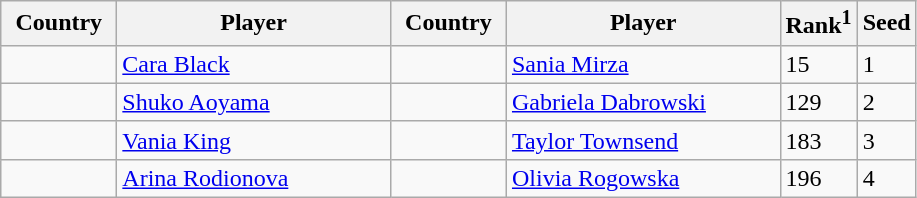<table class="sortable wikitable">
<tr>
<th width="70">Country</th>
<th width="175">Player</th>
<th width="70">Country</th>
<th width="175">Player</th>
<th>Rank<sup>1</sup></th>
<th>Seed</th>
</tr>
<tr>
<td></td>
<td><a href='#'>Cara Black</a></td>
<td></td>
<td><a href='#'>Sania Mirza</a></td>
<td>15</td>
<td>1</td>
</tr>
<tr>
<td></td>
<td><a href='#'>Shuko Aoyama</a></td>
<td></td>
<td><a href='#'>Gabriela Dabrowski</a></td>
<td>129</td>
<td>2</td>
</tr>
<tr>
<td></td>
<td><a href='#'>Vania King</a></td>
<td></td>
<td><a href='#'>Taylor Townsend</a></td>
<td>183</td>
<td>3</td>
</tr>
<tr>
<td></td>
<td><a href='#'>Arina Rodionova</a></td>
<td></td>
<td><a href='#'>Olivia Rogowska</a></td>
<td>196</td>
<td>4</td>
</tr>
</table>
